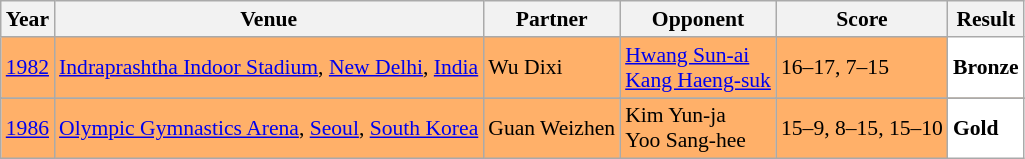<table class="sortable wikitable" style="font-size: 90%;">
<tr>
<th>Year</th>
<th>Venue</th>
<th>Partner</th>
<th>Opponent</th>
<th>Score</th>
<th>Result</th>
</tr>
<tr style="background:#FFB069">
<td align="center"><a href='#'>1982</a></td>
<td align="left"><a href='#'>Indraprashtha Indoor Stadium</a>, <a href='#'>New Delhi</a>, <a href='#'>India</a></td>
<td align="left"> Wu Dixi</td>
<td align="left"> <a href='#'>Hwang Sun-ai</a><br> <a href='#'>Kang Haeng-suk</a></td>
<td align="left">16–17, 7–15</td>
<td style="text-align:left; background: white"> <strong>Bronze</strong></td>
</tr>
<tr>
</tr>
<tr style="background:#FFB069">
<td align="center"><a href='#'>1986</a></td>
<td align="left"><a href='#'>Olympic Gymnastics Arena</a>, <a href='#'>Seoul</a>, <a href='#'>South Korea</a></td>
<td align="left"> Guan Weizhen</td>
<td align="left"> Kim Yun-ja<br> Yoo Sang-hee</td>
<td align="left">15–9, 8–15, 15–10</td>
<td style="text-align:left; background: white"> <strong>Gold</strong></td>
</tr>
</table>
